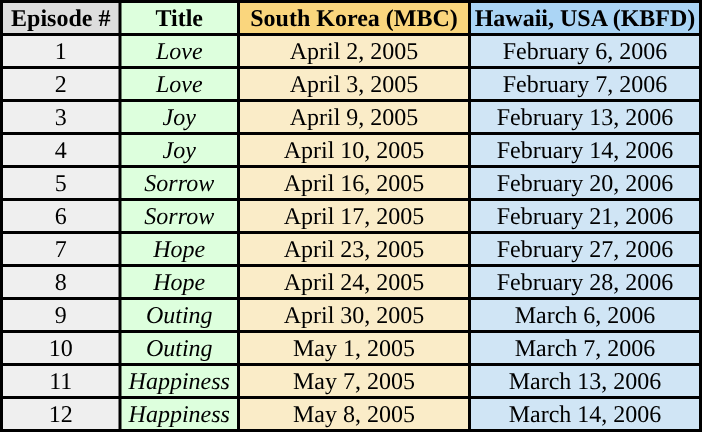<table style="background:black;">
<tr>
<td width="75" bgcolor="#DDDDDD" align="center"><strong>Episode #</strong></td>
<td width="75" bgcolor="#ddffdd" align="center"><strong>Title</strong></td>
<td width="150" bgcolor="#fad67d" align="center"><strong>South Korea (MBC)</strong></td>
<td width="150" bgcolor="#abd5f5" align="center"><strong>Hawaii, USA (KBFD)</strong></td>
</tr>
<tr>
<td bgcolor="#efefef" align="center">1</td>
<td bgcolor="#ddffdd" align="center"><em>Love</em></td>
<td bgcolor="#faecc8" align="center">April 2, 2005</td>
<td bgcolor="#d0e5f5" align="center">February 6, 2006</td>
</tr>
<tr>
<td bgcolor="#efefef" align="center">2</td>
<td bgcolor="#ddffdd" align="center"><em>Love</em></td>
<td bgcolor="#faecc8" align="center">April 3, 2005</td>
<td bgcolor="#d0e5f5" align="center">February 7, 2006</td>
</tr>
<tr>
<td bgcolor="#efefef" align="center">3</td>
<td bgcolor="#ddffdd" align="center"><em>Joy</em></td>
<td bgcolor="#faecc8" align="center">April 9, 2005</td>
<td bgcolor="#d0e5f5" align="center">February 13, 2006</td>
</tr>
<tr>
<td bgcolor="#efefef" align="center">4</td>
<td bgcolor="#ddffdd" align="center"><em>Joy</em></td>
<td bgcolor="#faecc8" align="center">April 10, 2005</td>
<td bgcolor="#d0e5f5" align="center">February 14, 2006</td>
</tr>
<tr>
<td bgcolor="#efefef" align="center">5</td>
<td bgcolor="#ddffdd" align="center"><em>Sorrow</em></td>
<td bgcolor="#faecc8" align="center">April 16, 2005</td>
<td bgcolor="#d0e5f5" align="center">February 20, 2006</td>
</tr>
<tr>
<td bgcolor="#efefef" align="center">6</td>
<td bgcolor="#ddffdd" align="center"><em>Sorrow</em></td>
<td bgcolor="#faecc8" align="center">April 17, 2005</td>
<td bgcolor="#d0e5f5" align="center">February 21, 2006</td>
</tr>
<tr>
<td bgcolor="#efefef" align="center">7</td>
<td bgcolor="#ddffdd" align="center"><em>Hope</em></td>
<td bgcolor="#faecc8" align="center">April 23, 2005</td>
<td bgcolor="#d0e5f5" align="center">February 27, 2006</td>
</tr>
<tr>
<td bgcolor="#efefef" align="center">8</td>
<td bgcolor="#ddffdd" align="center"><em>Hope</em></td>
<td bgcolor="#faecc8" align="center">April 24, 2005</td>
<td bgcolor="#d0e5f5" align="center">February 28, 2006</td>
</tr>
<tr>
<td bgcolor="#efefef" align="center">9</td>
<td bgcolor="#ddffdd" align="center"><em>Outing</em></td>
<td bgcolor="#faecc8" align="center">April 30, 2005</td>
<td bgcolor="#d0e5f5" align="center">March 6, 2006</td>
</tr>
<tr>
<td bgcolor="#efefef" align="center">10</td>
<td bgcolor="#ddffdd" align="center"><em>Outing</em></td>
<td bgcolor="#faecc8" align="center">May 1, 2005</td>
<td bgcolor="#d0e5f5" align="center">March 7, 2006</td>
</tr>
<tr>
<td bgcolor="#efefef" align="center">11</td>
<td bgcolor="#ddffdd" align="center"><em>Happiness</em></td>
<td bgcolor="#faecc8" align="center">May 7, 2005</td>
<td bgcolor="#d0e5f5" align="center">March 13, 2006</td>
</tr>
<tr>
<td bgcolor="#efefef" align="center">12</td>
<td bgcolor="#ddffdd" align="center"><em>Happiness</em></td>
<td bgcolor="#faecc8" align="center">May 8, 2005</td>
<td bgcolor="#d0e5f5" align="center">March 14, 2006</td>
</tr>
</table>
